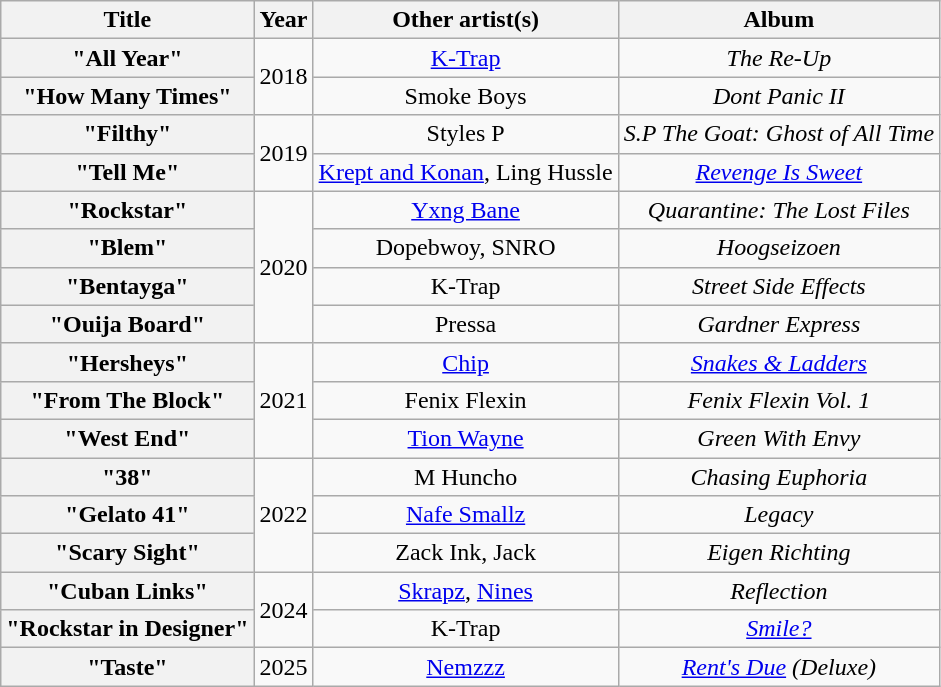<table class="wikitable plainrowheaders" style="text-align:center;">
<tr>
<th scope="col">Title</th>
<th scope="col">Year</th>
<th scope="col">Other artist(s)</th>
<th scope="col">Album</th>
</tr>
<tr>
<th scope="row">"All Year"</th>
<td rowspan="2">2018</td>
<td><a href='#'>K-Trap</a></td>
<td><em>The Re-Up</em></td>
</tr>
<tr>
<th Scope="Row">"How Many Times"</th>
<td>Smoke Boys</td>
<td><em>Dont Panic II</em></td>
</tr>
<tr>
<th scope="row">"Filthy"</th>
<td rowspan="2">2019</td>
<td>Styles P</td>
<td><em>S.P The Goat: Ghost of All Time</em></td>
</tr>
<tr>
<th scope="row">"Tell Me"</th>
<td><a href='#'>Krept and Konan</a>, Ling Hussle</td>
<td><em><a href='#'>Revenge Is Sweet</a></em></td>
</tr>
<tr>
<th scope="row">"Rockstar"</th>
<td rowspan="4">2020</td>
<td><a href='#'>Yxng Bane</a></td>
<td><em>Quarantine: The Lost Files</em></td>
</tr>
<tr>
<th scope="row">"Blem"</th>
<td>Dopebwoy, SNRO</td>
<td><em>Hoogseizoen</em></td>
</tr>
<tr>
<th scope="row">"Bentayga"</th>
<td>K-Trap</td>
<td><em>Street Side Effects</em></td>
</tr>
<tr>
<th Scope="Row">"Ouija Board"</th>
<td>Pressa</td>
<td><em>Gardner Express</em></td>
</tr>
<tr>
<th Scope="Row">"Hersheys"</th>
<td rowspan="3">2021</td>
<td><a href='#'>Chip</a></td>
<td><em><a href='#'>Snakes & Ladders</a></em></td>
</tr>
<tr>
<th Scope="row">"From The Block"</th>
<td>Fenix Flexin</td>
<td><em>Fenix Flexin Vol. 1</em></td>
</tr>
<tr>
<th scope="row">"West End"</th>
<td><a href='#'>Tion Wayne</a></td>
<td><em>Green With Envy</em></td>
</tr>
<tr>
<th scope="row">"38"</th>
<td rowspan="3">2022</td>
<td>M Huncho</td>
<td><em>Chasing Euphoria</em></td>
</tr>
<tr>
<th scope="row">"Gelato 41"</th>
<td><a href='#'>Nafe Smallz</a></td>
<td><em>Legacy</em></td>
</tr>
<tr>
<th scope="Row">"Scary Sight"</th>
<td>Zack Ink, Jack</td>
<td><em>Eigen Richting</em></td>
</tr>
<tr>
<th scope="row">"Cuban Links"</th>
<td rowspan="2">2024</td>
<td><a href='#'>Skrapz</a>, <a href='#'>Nines</a></td>
<td><em>Reflection</em></td>
</tr>
<tr>
<th scope="row">"Rockstar in Designer"</th>
<td>K-Trap</td>
<td><em><a href='#'>Smile?</a></em></td>
</tr>
<tr>
<th scope="row">"Taste"</th>
<td>2025</td>
<td><a href='#'>Nemzzz</a></td>
<td><em><a href='#'>Rent's Due</a> (Deluxe)</em></td>
</tr>
</table>
